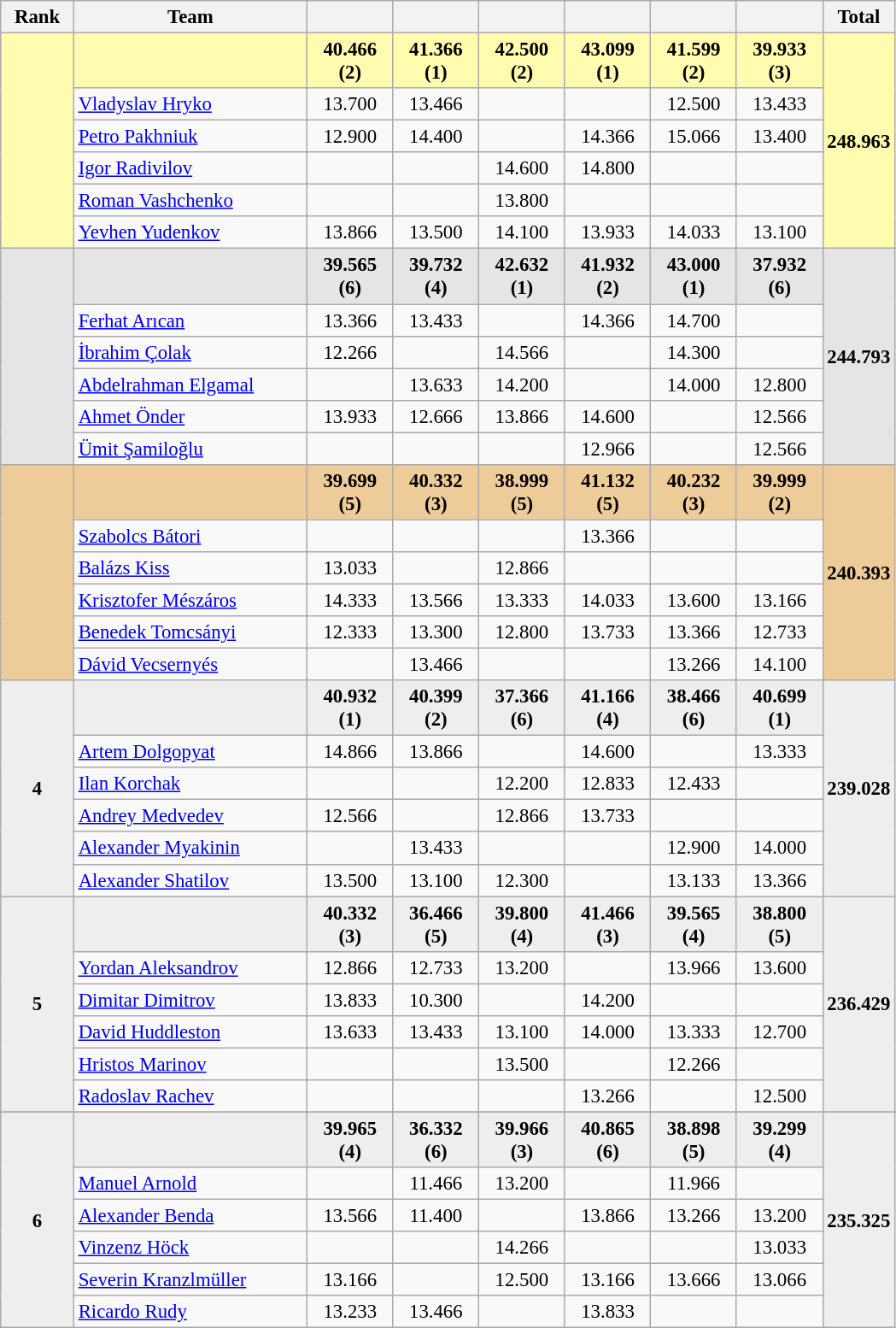<table style="text-align:center; font-size:95%" class="wikitable sortable">
<tr>
<th scope="col" style="width:50px;">Rank</th>
<th scope="col" style="width:175px;">Team</th>
<th scope="col" style="width:60px;"></th>
<th scope="col" style="width:60px;"></th>
<th scope="col" style="width:60px;"></th>
<th scope="col" style="width:60px;"></th>
<th scope="col" style="width:60px;"></th>
<th scope="col" style="width:60px;"></th>
<th>Total</th>
</tr>
<tr style="background:#fffcaf;">
<td rowspan="6"><strong></strong></td>
<td style="text-align:left;"><strong></strong></td>
<td><strong>40.466 (2)</strong></td>
<td><strong>41.366 (1)</strong></td>
<td><strong>42.500 (2)</strong></td>
<td><strong>43.099 (1)</strong></td>
<td><strong>41.599 (2)</strong></td>
<td><strong>39.933 (3)</strong></td>
<td rowspan="6"><strong>248.963</strong></td>
</tr>
<tr>
<td style="text-align:left;"><a href='#'>Vladyslav Hryko</a></td>
<td>13.700</td>
<td>13.466</td>
<td></td>
<td></td>
<td>12.500</td>
<td>13.433</td>
</tr>
<tr>
<td style="text-align:left;"><a href='#'>Petro Pakhniuk</a></td>
<td>12.900</td>
<td>14.400</td>
<td></td>
<td>14.366</td>
<td>15.066</td>
<td>13.400</td>
</tr>
<tr>
<td style="text-align:left;"><a href='#'>Igor Radivilov</a></td>
<td></td>
<td></td>
<td>14.600</td>
<td>14.800</td>
<td></td>
<td></td>
</tr>
<tr>
<td style="text-align:left;"><a href='#'>Roman Vashchenko</a></td>
<td></td>
<td></td>
<td>13.800</td>
<td></td>
<td></td>
<td></td>
</tr>
<tr>
<td style="text-align:left;"><a href='#'>Yevhen Yudenkov</a></td>
<td>13.866</td>
<td>13.500</td>
<td>14.100</td>
<td>13.933</td>
<td>14.033</td>
<td>13.100</td>
</tr>
<tr style="background:#e5e5e5;">
<td rowspan="6"><strong></strong></td>
<td style="text-align:left;"><strong></strong></td>
<td><strong>39.565 (6)</strong></td>
<td><strong>39.732 (4)</strong></td>
<td><strong>42.632 (1)</strong></td>
<td><strong>41.932 (2)</strong></td>
<td><strong>43.000 (1)</strong></td>
<td><strong>37.932 (6)</strong></td>
<td rowspan="6"><strong>244.793</strong></td>
</tr>
<tr>
<td style="text-align:left;"><a href='#'>Ferhat Arıcan</a></td>
<td>13.366</td>
<td>13.433</td>
<td></td>
<td>14.366</td>
<td>14.700</td>
<td></td>
</tr>
<tr>
<td style="text-align:left;"><a href='#'>İbrahim Çolak</a></td>
<td>12.266</td>
<td></td>
<td>14.566</td>
<td></td>
<td>14.300</td>
<td></td>
</tr>
<tr>
<td style="text-align:left;"><a href='#'>Abdelrahman Elgamal</a></td>
<td></td>
<td>13.633</td>
<td>14.200</td>
<td></td>
<td>14.000</td>
<td>12.800</td>
</tr>
<tr>
<td style="text-align:left;"><a href='#'>Ahmet Önder</a></td>
<td>13.933</td>
<td>12.666</td>
<td>13.866</td>
<td>14.600</td>
<td></td>
<td>12.566</td>
</tr>
<tr>
<td style="text-align:left;"><a href='#'>Ümit Şamiloğlu</a></td>
<td></td>
<td></td>
<td></td>
<td>12.966</td>
<td></td>
<td>12.566</td>
</tr>
<tr style="background:#ec9;">
<td rowspan="6"><strong></strong></td>
<td style="text-align:left;"><strong></strong></td>
<td><strong>39.699 (5)</strong></td>
<td><strong>40.332 (3)</strong></td>
<td><strong>38.999 (5)</strong></td>
<td><strong>41.132 (5)</strong></td>
<td><strong>40.232 (3)</strong></td>
<td><strong>39.999 (2)</strong></td>
<td rowspan="6"><strong>240.393</strong></td>
</tr>
<tr>
<td style="text-align:left;"><a href='#'>Szabolcs Bátori</a></td>
<td></td>
<td></td>
<td></td>
<td>13.366</td>
<td></td>
<td></td>
</tr>
<tr>
<td style="text-align:left;"><a href='#'>Balázs Kiss</a></td>
<td>13.033</td>
<td></td>
<td>12.866</td>
<td></td>
<td></td>
<td></td>
</tr>
<tr>
<td style="text-align:left;"><a href='#'>Krisztofer Mészáros</a></td>
<td>14.333</td>
<td>13.566</td>
<td>13.333</td>
<td>14.033</td>
<td>13.600</td>
<td>13.166</td>
</tr>
<tr>
<td style="text-align:left;"><a href='#'>Benedek Tomcsányi</a></td>
<td>12.333</td>
<td>13.300</td>
<td>12.800</td>
<td>13.733</td>
<td>13.366</td>
<td>12.733</td>
</tr>
<tr>
<td style="text-align:left;"><a href='#'>Dávid Vecsernyés</a></td>
<td></td>
<td>13.466</td>
<td></td>
<td></td>
<td>13.266</td>
<td>14.100</td>
</tr>
<tr style="background:#eee;">
<td rowspan="6"><strong>4</strong></td>
<td style="text-align:left;"><strong></strong></td>
<td><strong>40.932 (1)</strong></td>
<td><strong>40.399 (2)</strong></td>
<td><strong>37.366 (6)</strong></td>
<td><strong>41.166 (4)</strong></td>
<td><strong>38.466 (6)</strong></td>
<td><strong>40.699 (1)</strong></td>
<td rowspan="6"><strong>239.028</strong></td>
</tr>
<tr>
<td style="text-align:left;"><a href='#'>Artem Dolgopyat</a></td>
<td>14.866</td>
<td>13.866</td>
<td></td>
<td>14.600</td>
<td></td>
<td>13.333</td>
</tr>
<tr>
<td style="text-align:left;"><a href='#'>Ilan Korchak</a></td>
<td></td>
<td></td>
<td>12.200</td>
<td>12.833</td>
<td>12.433</td>
<td></td>
</tr>
<tr>
<td style="text-align:left;"><a href='#'>Andrey Medvedev</a></td>
<td>12.566</td>
<td></td>
<td>12.866</td>
<td>13.733</td>
<td></td>
<td></td>
</tr>
<tr>
<td style="text-align:left;"><a href='#'>Alexander Myakinin</a></td>
<td></td>
<td>13.433</td>
<td></td>
<td></td>
<td>12.900</td>
<td>14.000</td>
</tr>
<tr>
<td style="text-align:left;"><a href='#'>Alexander Shatilov</a></td>
<td>13.500</td>
<td>13.100</td>
<td>12.300</td>
<td></td>
<td>13.133</td>
<td>13.366</td>
</tr>
<tr style="background:#eee;">
<td rowspan="6"><strong>5</strong></td>
<td style="text-align:left;"><strong></strong></td>
<td><strong>40.332 (3)</strong></td>
<td><strong>36.466 (5)</strong></td>
<td><strong>39.800 (4)</strong></td>
<td><strong>41.466 (3)</strong></td>
<td><strong>39.565 (4)</strong></td>
<td><strong>38.800 (5)</strong></td>
<td rowspan="6"><strong>236.429</strong></td>
</tr>
<tr>
<td style="text-align:left;"><a href='#'>Yordan Aleksandrov</a></td>
<td>12.866</td>
<td>12.733</td>
<td>13.200</td>
<td></td>
<td>13.966</td>
<td>13.600</td>
</tr>
<tr>
<td style="text-align:left;"><a href='#'>Dimitar Dimitrov</a></td>
<td>13.833</td>
<td>10.300</td>
<td></td>
<td>14.200</td>
<td></td>
<td></td>
</tr>
<tr>
<td style="text-align:left;"><a href='#'>David Huddleston</a></td>
<td>13.633</td>
<td>13.433</td>
<td>13.100</td>
<td>14.000</td>
<td>13.333</td>
<td>12.700</td>
</tr>
<tr>
<td style="text-align:left;"><a href='#'>Hristos Marinov</a></td>
<td></td>
<td></td>
<td>13.500</td>
<td></td>
<td>12.266</td>
<td></td>
</tr>
<tr>
<td style="text-align:left;"><a href='#'>Radoslav Rachev</a></td>
<td></td>
<td></td>
<td></td>
<td>13.266</td>
<td></td>
<td>12.500</td>
</tr>
<tr>
</tr>
<tr style="background:#eee;">
<td rowspan="6"><strong>6</strong></td>
<td style="text-align:left;"><strong></strong></td>
<td><strong>39.965 (4)</strong></td>
<td><strong>36.332 (6)</strong></td>
<td><strong>39.966 (3)</strong></td>
<td><strong>40.865 (6)</strong></td>
<td><strong>38.898 (5)</strong></td>
<td><strong>39.299 (4)</strong></td>
<td rowspan="6"><strong>235.325</strong></td>
</tr>
<tr>
<td style="text-align:left;"><a href='#'>Manuel Arnold</a></td>
<td></td>
<td>11.466</td>
<td>13.200</td>
<td></td>
<td>11.966</td>
<td></td>
</tr>
<tr>
<td style="text-align:left;"><a href='#'>Alexander Benda</a></td>
<td>13.566</td>
<td>11.400</td>
<td></td>
<td>13.866</td>
<td>13.266</td>
<td>13.200</td>
</tr>
<tr>
<td style="text-align:left;"><a href='#'>Vinzenz Höck</a></td>
<td></td>
<td></td>
<td>14.266</td>
<td></td>
<td></td>
<td>13.033</td>
</tr>
<tr>
<td style="text-align:left;"><a href='#'>Severin Kranzlmüller</a></td>
<td>13.166</td>
<td></td>
<td>12.500</td>
<td>13.166</td>
<td>13.666</td>
<td>13.066</td>
</tr>
<tr>
<td style="text-align:left;"><a href='#'>Ricardo Rudy</a></td>
<td>13.233</td>
<td>13.466</td>
<td></td>
<td>13.833</td>
<td></td>
<td></td>
</tr>
</table>
